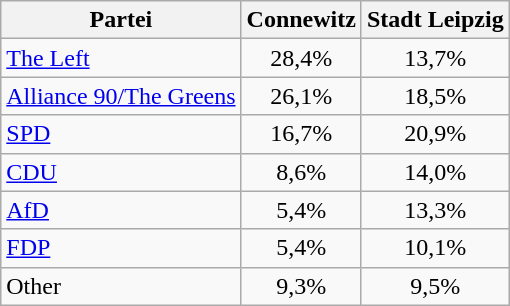<table class="wikitable" style="text-align:center">
<tr>
<th>Partei</th>
<th>Connewitz</th>
<th>Stadt Leipzig</th>
</tr>
<tr>
<td align="left"><a href='#'>The Left</a></td>
<td>28,4%</td>
<td>13,7%</td>
</tr>
<tr>
<td align="left"><a href='#'>Alliance 90/The Greens</a></td>
<td>26,1%</td>
<td>18,5%</td>
</tr>
<tr>
<td align="left"><a href='#'>SPD</a></td>
<td>16,7%</td>
<td>20,9%</td>
</tr>
<tr>
<td align="left"><a href='#'>CDU</a></td>
<td>8,6%</td>
<td>14,0%</td>
</tr>
<tr>
<td align="left"><a href='#'>AfD</a></td>
<td>5,4%</td>
<td>13,3%</td>
</tr>
<tr>
<td align="left"><a href='#'>FDP</a></td>
<td>5,4%</td>
<td>10,1%</td>
</tr>
<tr>
<td align="left">Other</td>
<td>9,3%</td>
<td>9,5%</td>
</tr>
</table>
